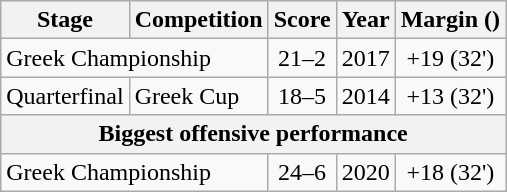<table class="wikitable">
<tr>
<th>Stage</th>
<th>Competition</th>
<th>Score</th>
<th>Year</th>
<th>Margin ()</th>
</tr>
<tr>
<td colspan="2">Greek Championship</td>
<td align="center">21–2</td>
<td align="center">2017</td>
<td align="center">+19 (32')</td>
</tr>
<tr>
<td>Quarterfinal</td>
<td>Greek Cup</td>
<td align="center">18–5</td>
<td align="center">2014</td>
<td align="center">+13 (32')</td>
</tr>
<tr>
<th colspan="5">Biggest offensive performance</th>
</tr>
<tr>
<td colspan="2">Greek Championship</td>
<td align="center">24–6</td>
<td align="center">2020</td>
<td align="center">+18 (32')</td>
</tr>
</table>
